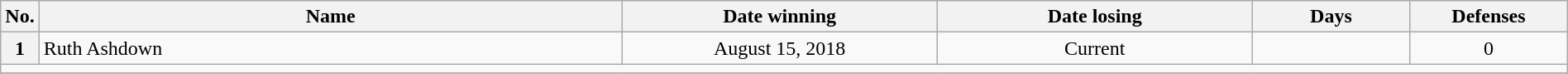<table class="wikitable" width=100%>
<tr>
<th style="width:1%;">No.</th>
<th style="width:37%;">Name</th>
<th style="width:20%;">Date winning</th>
<th style="width:20%;">Date losing</th>
<th data-sort-type="number" style="width:10%;">Days</th>
<th data-sort-type="number" style="width:10%;">Defenses</th>
</tr>
<tr align=center>
<th>1</th>
<td align=left> Ruth Ashdown</td>
<td>August 15, 2018</td>
<td>Current</td>
<td></td>
<td>0</td>
</tr>
<tr>
<td colspan="6"></td>
</tr>
<tr>
</tr>
</table>
